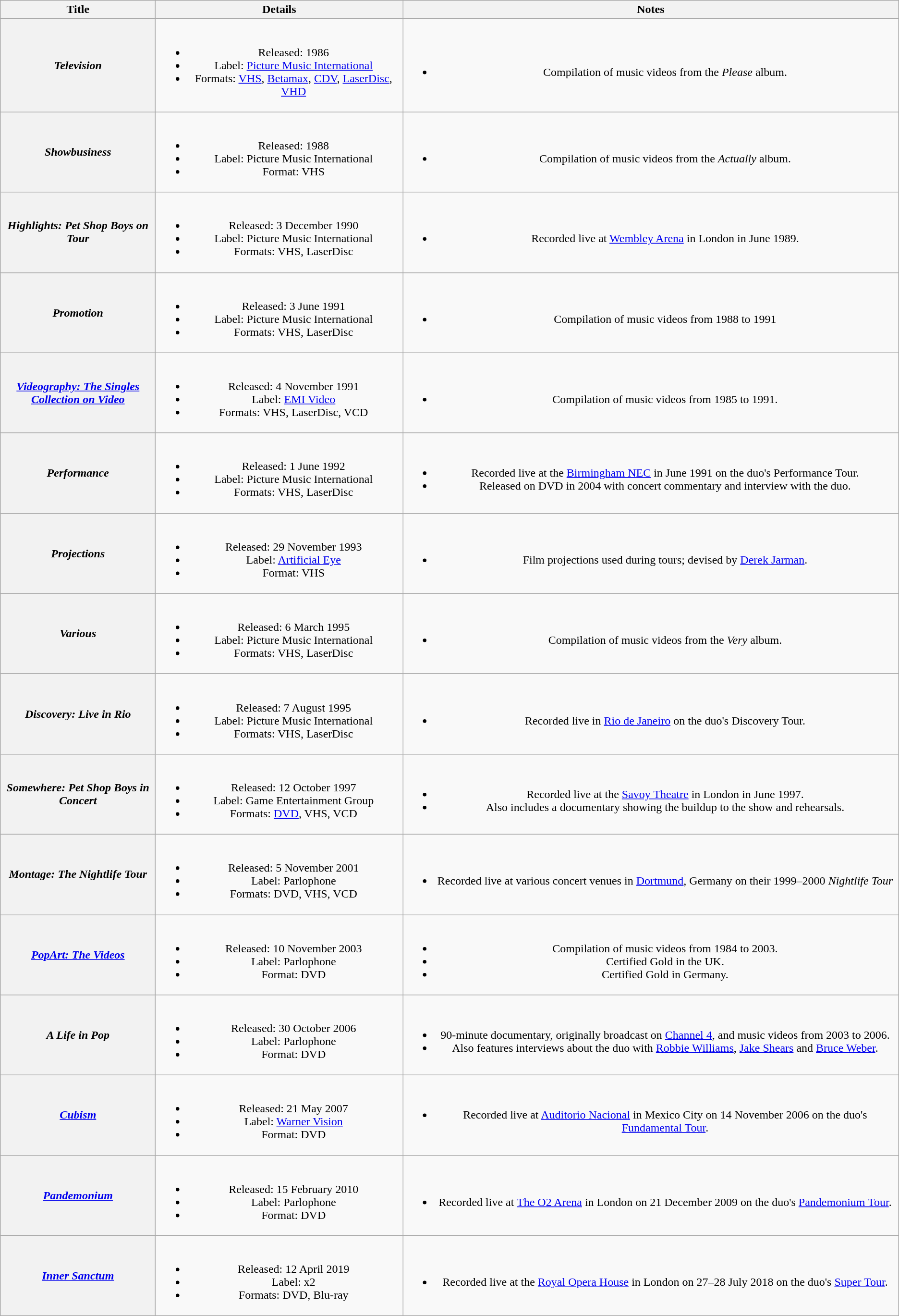<table class="wikitable plainrowheaders" style="text-align:center;">
<tr>
<th scope="col" style="width:13em;">Title</th>
<th scope="col">Details</th>
<th scope="col">Notes</th>
</tr>
<tr>
<th scope="row"><em>Television</em></th>
<td><br><ul><li>Released: 1986</li><li>Label: <a href='#'>Picture Music International</a></li><li>Formats: <a href='#'>VHS</a>, <a href='#'>Betamax</a>, <a href='#'>CDV</a>, <a href='#'>LaserDisc</a>, <a href='#'>VHD</a></li></ul></td>
<td><br><ul><li>Compilation of music videos from the <em>Please</em> album.</li></ul></td>
</tr>
<tr>
<th scope="row"><em>Showbusiness</em></th>
<td><br><ul><li>Released: 1988</li><li>Label: Picture Music International</li><li>Format: VHS</li></ul></td>
<td><br><ul><li>Compilation of music videos from the <em>Actually</em> album.</li></ul></td>
</tr>
<tr>
<th scope="row"><em>Highlights: Pet Shop Boys on Tour</em></th>
<td><br><ul><li>Released: 3 December 1990</li><li>Label: Picture Music International</li><li>Formats: VHS, LaserDisc</li></ul></td>
<td><br><ul><li>Recorded live at <a href='#'>Wembley Arena</a> in London in June 1989.</li></ul></td>
</tr>
<tr>
<th scope="row"><em>Promotion</em></th>
<td><br><ul><li>Released: 3 June 1991</li><li>Label: Picture Music International</li><li>Formats: VHS, LaserDisc</li></ul></td>
<td><br><ul><li>Compilation of music videos from 1988 to 1991</li></ul></td>
</tr>
<tr>
<th scope="row"><em><a href='#'>Videography: The Singles Collection on Video</a></em></th>
<td><br><ul><li>Released: 4 November 1991</li><li>Label: <a href='#'>EMI Video</a></li><li>Formats: VHS, LaserDisc, VCD</li></ul></td>
<td><br><ul><li>Compilation of music videos from 1985 to 1991.</li></ul></td>
</tr>
<tr>
<th scope="row"><em>Performance</em></th>
<td><br><ul><li>Released: 1 June 1992</li><li>Label: Picture Music International</li><li>Formats: VHS, LaserDisc</li></ul></td>
<td><br><ul><li>Recorded live at the <a href='#'>Birmingham NEC</a> in June 1991 on the duo's Performance Tour.</li><li>Released on DVD in 2004 with concert commentary and interview with the duo.</li></ul></td>
</tr>
<tr>
<th scope="row"><em>Projections</em></th>
<td><br><ul><li>Released: 29 November 1993</li><li>Label: <a href='#'>Artificial Eye</a></li><li>Format: VHS</li></ul></td>
<td><br><ul><li>Film projections used during tours; devised by <a href='#'>Derek Jarman</a>.</li></ul></td>
</tr>
<tr>
<th scope="row"><em>Various</em></th>
<td><br><ul><li>Released: 6 March 1995</li><li>Label: Picture Music International</li><li>Formats: VHS, LaserDisc</li></ul></td>
<td><br><ul><li>Compilation of music videos from the <em>Very</em> album.</li></ul></td>
</tr>
<tr>
<th scope="row"><em>Discovery: Live in Rio</em></th>
<td><br><ul><li>Released: 7 August 1995</li><li>Label: Picture Music International</li><li>Formats: VHS, LaserDisc</li></ul></td>
<td><br><ul><li>Recorded live in <a href='#'>Rio de Janeiro</a> on the duo's Discovery Tour.</li></ul></td>
</tr>
<tr>
<th scope="row"><em>Somewhere: Pet Shop Boys in Concert</em></th>
<td><br><ul><li>Released: 12 October 1997</li><li>Label: Game Entertainment Group</li><li>Formats: <a href='#'>DVD</a>, VHS, VCD</li></ul></td>
<td><br><ul><li>Recorded live at the <a href='#'>Savoy Theatre</a> in London in June 1997.</li><li>Also includes a documentary showing the buildup to the show and rehearsals.</li></ul></td>
</tr>
<tr>
<th scope="row"><em>Montage: The Nightlife Tour</em></th>
<td><br><ul><li>Released: 5 November 2001</li><li>Label: Parlophone</li><li>Formats: DVD, VHS, VCD</li></ul></td>
<td><br><ul><li>Recorded live at various concert venues in <a href='#'>Dortmund</a>, Germany on their 1999–2000 <em>Nightlife Tour</em></li></ul></td>
</tr>
<tr>
<th scope="row"><em><a href='#'>PopArt: The Videos</a></em></th>
<td><br><ul><li>Released: 10 November 2003</li><li>Label: Parlophone</li><li>Format: DVD</li></ul></td>
<td><br><ul><li>Compilation of music videos from 1984 to 2003.</li><li>Certified Gold in the UK.</li><li>Certified Gold in Germany.</li></ul></td>
</tr>
<tr>
<th scope="row"><em>A Life in Pop</em></th>
<td><br><ul><li>Released: 30 October 2006</li><li>Label: Parlophone</li><li>Format: DVD</li></ul></td>
<td><br><ul><li>90-minute documentary, originally broadcast on <a href='#'>Channel 4</a>, and music videos from 2003 to 2006.</li><li>Also features interviews about the duo with <a href='#'>Robbie Williams</a>, <a href='#'>Jake Shears</a> and <a href='#'>Bruce Weber</a>.</li></ul></td>
</tr>
<tr>
<th scope="row"><em><a href='#'>Cubism</a></em></th>
<td><br><ul><li>Released: 21 May 2007</li><li>Label: <a href='#'>Warner Vision</a></li><li>Format: DVD</li></ul></td>
<td><br><ul><li>Recorded live at <a href='#'>Auditorio Nacional</a> in Mexico City on 14 November 2006 on the duo's <a href='#'>Fundamental Tour</a>.</li></ul></td>
</tr>
<tr>
<th scope="row"><em><a href='#'>Pandemonium</a></em></th>
<td><br><ul><li>Released: 15 February 2010</li><li>Label: Parlophone</li><li>Format: DVD</li></ul></td>
<td><br><ul><li>Recorded live at <a href='#'>The O2 Arena</a> in London on 21 December 2009 on the duo's <a href='#'>Pandemonium Tour</a>.</li></ul></td>
</tr>
<tr>
<th scope="row"><em><a href='#'>Inner Sanctum</a></em></th>
<td><br><ul><li>Released: 12 April 2019</li><li>Label: x2</li><li>Formats: DVD, Blu-ray</li></ul></td>
<td><br><ul><li>Recorded live at the <a href='#'>Royal Opera House</a> in London on 27–28 July 2018 on the duo's <a href='#'>Super Tour</a>.</li></ul></td>
</tr>
</table>
